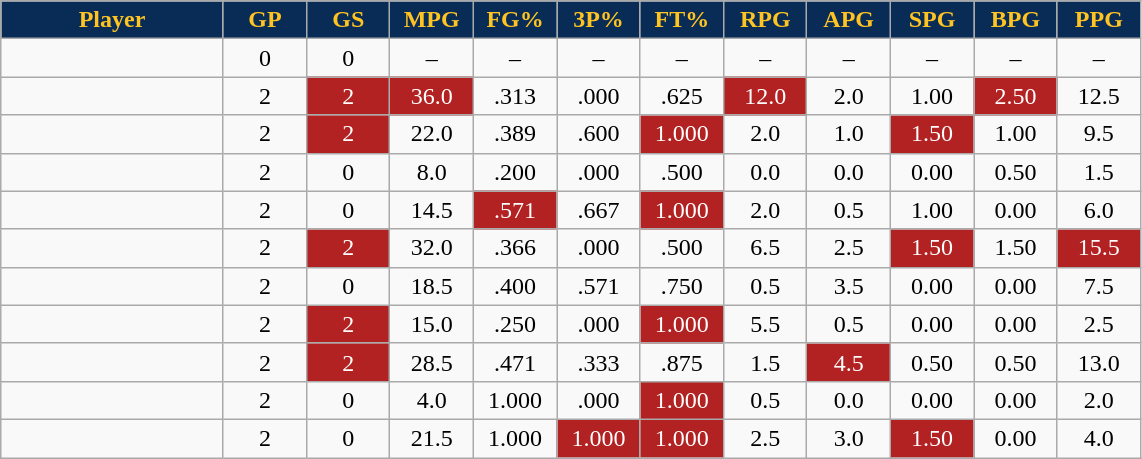<table class="wikitable sortable" style="text-align:center;">
<tr>
<th style="background:#092C57;color:#FFC322;" width="16%">Player</th>
<th style="background:#092C57;color:#FFC322;" width="6%">GP</th>
<th style="background:#092C57;color:#FFC322;" width="6%">GS</th>
<th style="background:#092C57;color:#FFC322;" width="6%">MPG</th>
<th style="background:#092C57;color:#FFC322;" width="6%">FG%</th>
<th style="background:#092C57;color:#FFC322;" width="6%">3P%</th>
<th style="background:#092C57;color:#FFC322;" width="6%">FT%</th>
<th style="background:#092C57;color:#FFC322;" width="6%">RPG</th>
<th style="background:#092C57;color:#FFC322;" width="6%">APG</th>
<th style="background:#092C57;color:#FFC322;" width="6%">SPG</th>
<th style="background:#092C57;color:#FFC322;" width="6%">BPG</th>
<th style="background:#092C57;color:#FFC322;" width="6%">PPG</th>
</tr>
<tr>
<td></td>
<td>0</td>
<td>0</td>
<td>–</td>
<td>–</td>
<td>–</td>
<td>–</td>
<td>–</td>
<td>–</td>
<td>–</td>
<td>–</td>
<td>–</td>
</tr>
<tr>
<td></td>
<td>2</td>
<td style="background:#B22222; color:white">2</td>
<td style="background:#B22222; color:white">36.0</td>
<td>.313</td>
<td>.000</td>
<td>.625</td>
<td style="background:#B22222; color:white">12.0</td>
<td>2.0</td>
<td>1.00</td>
<td style="background:#B22222; color:white">2.50</td>
<td>12.5</td>
</tr>
<tr>
<td></td>
<td>2</td>
<td style="background:#B22222; color:white">2</td>
<td>22.0</td>
<td>.389</td>
<td>.600</td>
<td style="background:#B22222; color:white">1.000</td>
<td>2.0</td>
<td>1.0</td>
<td style="background:#B22222; color:white">1.50</td>
<td>1.00</td>
<td>9.5</td>
</tr>
<tr>
<td></td>
<td>2</td>
<td>0</td>
<td>8.0</td>
<td>.200</td>
<td>.000</td>
<td>.500</td>
<td>0.0</td>
<td>0.0</td>
<td>0.00</td>
<td>0.50</td>
<td>1.5</td>
</tr>
<tr>
<td></td>
<td>2</td>
<td>0</td>
<td>14.5</td>
<td style="background:#B22222; color:white">.571</td>
<td>.667</td>
<td style="background:#B22222; color:white">1.000</td>
<td>2.0</td>
<td>0.5</td>
<td>1.00</td>
<td>0.00</td>
<td>6.0</td>
</tr>
<tr>
<td></td>
<td>2</td>
<td style="background:#B22222; color:white">2</td>
<td>32.0</td>
<td>.366</td>
<td>.000</td>
<td>.500</td>
<td>6.5</td>
<td>2.5</td>
<td style="background:#B22222; color:white">1.50</td>
<td>1.50</td>
<td style="background:#B22222; color:white">15.5</td>
</tr>
<tr>
<td></td>
<td>2</td>
<td>0</td>
<td>18.5</td>
<td>.400</td>
<td>.571</td>
<td>.750</td>
<td>0.5</td>
<td>3.5</td>
<td>0.00</td>
<td>0.00</td>
<td>7.5</td>
</tr>
<tr>
<td></td>
<td>2</td>
<td style="background:#B22222; color:white">2</td>
<td>15.0</td>
<td>.250</td>
<td>.000</td>
<td style="background:#B22222; color:white">1.000</td>
<td>5.5</td>
<td>0.5</td>
<td>0.00</td>
<td>0.00</td>
<td>2.5</td>
</tr>
<tr>
<td></td>
<td>2</td>
<td style="background:#B22222; color:white">2</td>
<td>28.5</td>
<td>.471</td>
<td>.333</td>
<td>.875</td>
<td>1.5</td>
<td style="background:#B22222; color:white">4.5</td>
<td>0.50</td>
<td>0.50</td>
<td>13.0</td>
</tr>
<tr>
<td></td>
<td>2</td>
<td>0</td>
<td>4.0</td>
<td>1.000</td>
<td>.000</td>
<td style="background:#B22222; color:white">1.000</td>
<td>0.5</td>
<td>0.0</td>
<td>0.00</td>
<td>0.00</td>
<td>2.0</td>
</tr>
<tr>
<td></td>
<td>2</td>
<td>0</td>
<td>21.5</td>
<td>1.000</td>
<td style="background:#B22222; color:white">1.000</td>
<td style="background:#B22222; color:white">1.000</td>
<td>2.5</td>
<td>3.0</td>
<td style="background:#B22222; color:white">1.50</td>
<td>0.00</td>
<td>4.0</td>
</tr>
</table>
